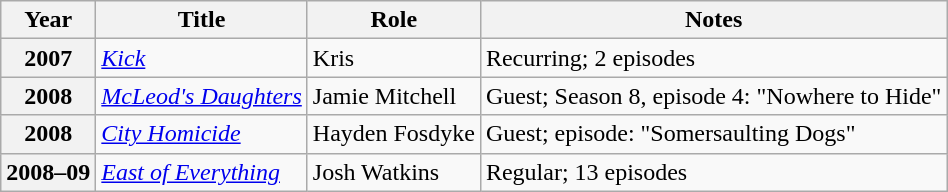<table class="wikitable sortable plainrowheaders">
<tr>
<th scope="col">Year</th>
<th scope="col">Title</th>
<th scope="col">Role</th>
<th scope="col" class="unsortable">Notes</th>
</tr>
<tr>
<th scope="row" class="unsortable">2007</th>
<td><em><a href='#'>Kick</a></em></td>
<td>Kris</td>
<td>Recurring; 2 episodes</td>
</tr>
<tr>
<th scope="row" class="unsortable">2008</th>
<td><em><a href='#'>McLeod's Daughters</a></em></td>
<td>Jamie Mitchell</td>
<td>Guest; Season 8, episode 4: "Nowhere to Hide" </td>
</tr>
<tr>
<th scope="row" class="unsortable">2008</th>
<td><em><a href='#'>City Homicide</a></em></td>
<td>Hayden Fosdyke</td>
<td>Guest; episode: "Somersaulting Dogs"</td>
</tr>
<tr>
<th scope="row" class="unsortable">2008–09</th>
<td><em><a href='#'>East of Everything</a></em></td>
<td>Josh Watkins</td>
<td>Regular; 13 episodes</td>
</tr>
</table>
